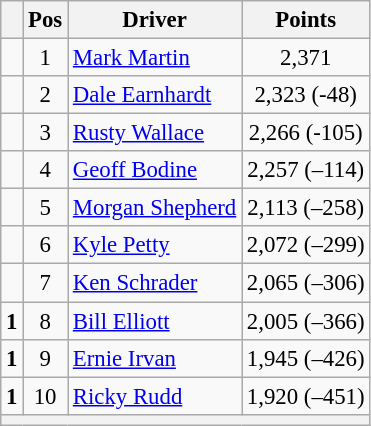<table class="wikitable" style="font-size: 95%;">
<tr>
<th></th>
<th>Pos</th>
<th>Driver</th>
<th>Points</th>
</tr>
<tr>
<td align="left"></td>
<td style="text-align:center;">1</td>
<td><a href='#'>Mark Martin</a></td>
<td style="text-align:center;">2,371</td>
</tr>
<tr>
<td align="left"></td>
<td style="text-align:center;">2</td>
<td><a href='#'>Dale Earnhardt</a></td>
<td style="text-align:center;">2,323 (-48)</td>
</tr>
<tr>
<td align="left"></td>
<td style="text-align:center;">3</td>
<td><a href='#'>Rusty Wallace</a></td>
<td style="text-align:center;">2,266 (-105)</td>
</tr>
<tr>
<td align="left"></td>
<td style="text-align:center;">4</td>
<td><a href='#'>Geoff Bodine</a></td>
<td style="text-align:center;">2,257 (–114)</td>
</tr>
<tr>
<td align="left"></td>
<td style="text-align:center;">5</td>
<td><a href='#'>Morgan Shepherd</a></td>
<td style="text-align:center;">2,113 (–258)</td>
</tr>
<tr>
<td align="left"></td>
<td style="text-align:center;">6</td>
<td><a href='#'>Kyle Petty</a></td>
<td style="text-align:center;">2,072 (–299)</td>
</tr>
<tr>
<td align="left"></td>
<td style="text-align:center;">7</td>
<td><a href='#'>Ken Schrader</a></td>
<td style="text-align:center;">2,065 (–306)</td>
</tr>
<tr>
<td align="left">  <strong>1</strong></td>
<td style="text-align:center;">8</td>
<td><a href='#'>Bill Elliott</a></td>
<td style="text-align:center;">2,005 (–366)</td>
</tr>
<tr>
<td align="left">  <strong>1</strong></td>
<td style="text-align:center;">9</td>
<td><a href='#'>Ernie Irvan</a></td>
<td style="text-align:center;">1,945 (–426)</td>
</tr>
<tr>
<td align="left">  <strong>1</strong></td>
<td style="text-align:center;">10</td>
<td><a href='#'>Ricky Rudd</a></td>
<td style="text-align:center;">1,920 (–451)</td>
</tr>
<tr class="sortbottom">
<th colspan="9"></th>
</tr>
</table>
